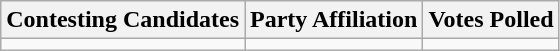<table class="wikitable sortable">
<tr>
<th>Contesting Candidates</th>
<th>Party Affiliation</th>
<th>Votes Polled</th>
</tr>
<tr>
<td></td>
<td></td>
<td></td>
</tr>
</table>
